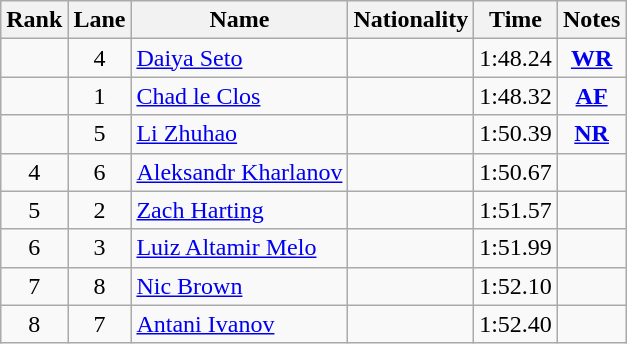<table class="wikitable sortable" style="text-align:center">
<tr>
<th>Rank</th>
<th>Lane</th>
<th>Name</th>
<th>Nationality</th>
<th>Time</th>
<th>Notes</th>
</tr>
<tr>
<td></td>
<td>4</td>
<td align=left><a href='#'>Daiya Seto</a></td>
<td align=left></td>
<td>1:48.24</td>
<td><strong><a href='#'>WR</a></strong></td>
</tr>
<tr>
<td></td>
<td>1</td>
<td align=left><a href='#'>Chad le Clos</a></td>
<td align=left></td>
<td>1:48.32</td>
<td><strong><a href='#'>AF</a></strong></td>
</tr>
<tr>
<td></td>
<td>5</td>
<td align=left><a href='#'>Li Zhuhao</a></td>
<td align=left></td>
<td>1:50.39</td>
<td><strong><a href='#'>NR</a></strong></td>
</tr>
<tr>
<td>4</td>
<td>6</td>
<td align=left><a href='#'>Aleksandr Kharlanov</a></td>
<td align=left></td>
<td>1:50.67</td>
<td></td>
</tr>
<tr>
<td>5</td>
<td>2</td>
<td align=left><a href='#'>Zach Harting</a></td>
<td align=left></td>
<td>1:51.57</td>
<td></td>
</tr>
<tr>
<td>6</td>
<td>3</td>
<td align=left><a href='#'>Luiz Altamir Melo</a></td>
<td align=left></td>
<td>1:51.99</td>
<td></td>
</tr>
<tr>
<td>7</td>
<td>8</td>
<td align=left><a href='#'>Nic Brown</a></td>
<td align=left></td>
<td>1:52.10</td>
<td></td>
</tr>
<tr>
<td>8</td>
<td>7</td>
<td align=left><a href='#'>Antani Ivanov</a></td>
<td align=left></td>
<td>1:52.40</td>
<td></td>
</tr>
</table>
